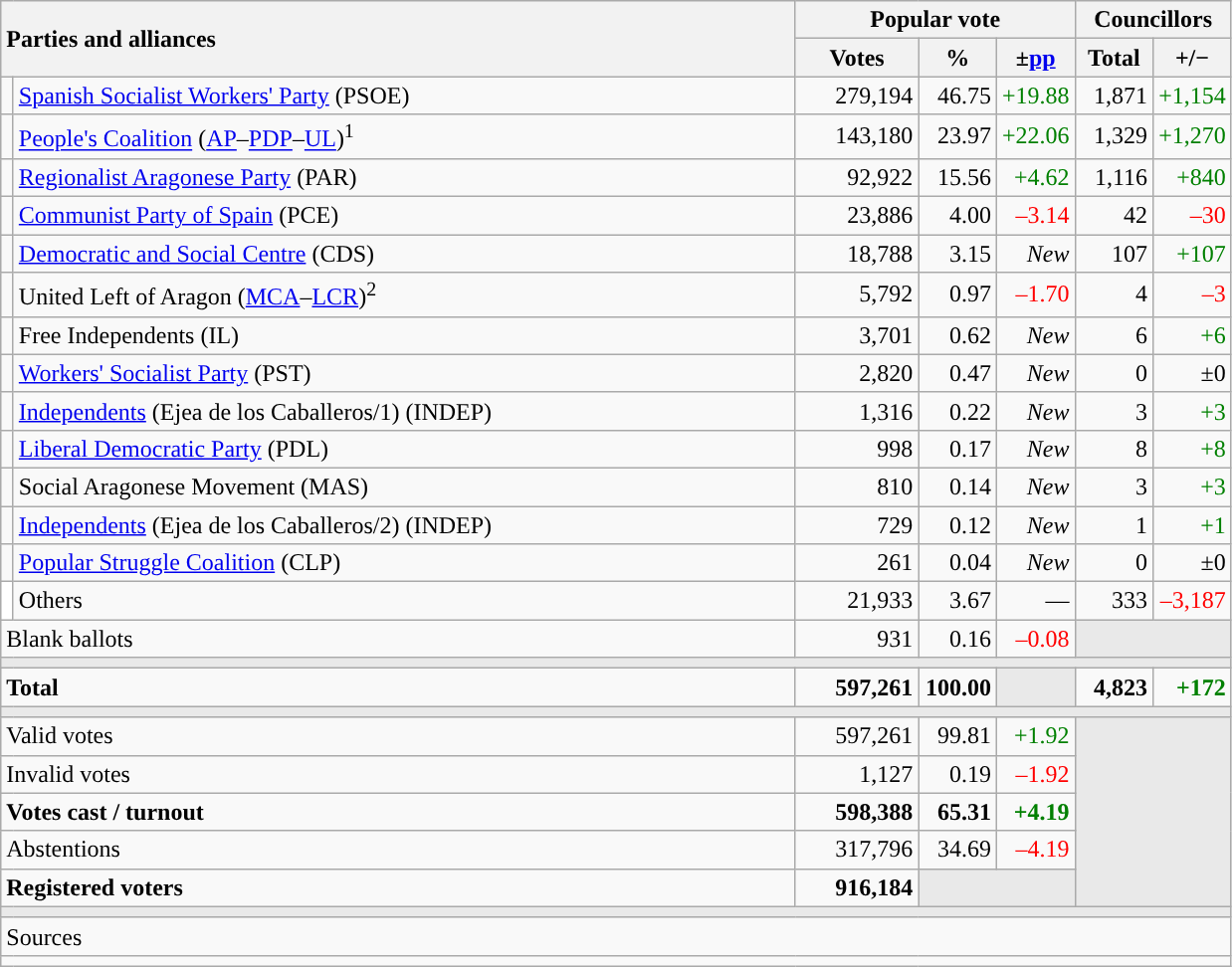<table class="wikitable" style="text-align:right;">
<tr>
<th style="text-align:left;" rowspan="2" colspan="2" width="525">Parties and alliances</th>
<th colspan="3">Popular vote</th>
<th colspan="2">Councillors</th>
</tr>
<tr>
<th width="75">Votes</th>
<th width="45">%</th>
<th width="45">±<a href='#'>pp</a></th>
<th width="45">Total</th>
<th width="45">+/−</th>
</tr>
<tr>
<td width="1" style="color:inherit;background:"></td>
<td align="left"><a href='#'>Spanish Socialist Workers' Party</a> (PSOE)</td>
<td>279,194</td>
<td>46.75</td>
<td style="color:green;">+19.88</td>
<td>1,871</td>
<td style="color:green;">+1,154</td>
</tr>
<tr>
<td style="color:inherit;background:"></td>
<td align="left"><a href='#'>People's Coalition</a> (<a href='#'>AP</a>–<a href='#'>PDP</a>–<a href='#'>UL</a>)<sup>1</sup></td>
<td>143,180</td>
<td>23.97</td>
<td style="color:green;">+22.06</td>
<td>1,329</td>
<td style="color:green;">+1,270</td>
</tr>
<tr>
<td style="color:inherit;background:"></td>
<td align="left"><a href='#'>Regionalist Aragonese Party</a> (PAR)</td>
<td>92,922</td>
<td>15.56</td>
<td style="color:green;">+4.62</td>
<td>1,116</td>
<td style="color:green;">+840</td>
</tr>
<tr>
<td style="color:inherit;background:"></td>
<td align="left"><a href='#'>Communist Party of Spain</a> (PCE)</td>
<td>23,886</td>
<td>4.00</td>
<td style="color:red;">–3.14</td>
<td>42</td>
<td style="color:red;">–30</td>
</tr>
<tr>
<td style="color:inherit;background:"></td>
<td align="left"><a href='#'>Democratic and Social Centre</a> (CDS)</td>
<td>18,788</td>
<td>3.15</td>
<td><em>New</em></td>
<td>107</td>
<td style="color:green;">+107</td>
</tr>
<tr>
<td style="color:inherit;background:"></td>
<td align="left">United Left of Aragon (<a href='#'>MCA</a>–<a href='#'>LCR</a>)<sup>2</sup></td>
<td>5,792</td>
<td>0.97</td>
<td style="color:red;">–1.70</td>
<td>4</td>
<td style="color:red;">–3</td>
</tr>
<tr>
<td style="color:inherit;background:"></td>
<td align="left">Free Independents (IL)</td>
<td>3,701</td>
<td>0.62</td>
<td><em>New</em></td>
<td>6</td>
<td style="color:green;">+6</td>
</tr>
<tr>
<td style="color:inherit;background:"></td>
<td align="left"><a href='#'>Workers' Socialist Party</a> (PST)</td>
<td>2,820</td>
<td>0.47</td>
<td><em>New</em></td>
<td>0</td>
<td>±0</td>
</tr>
<tr>
<td style="color:inherit;background:"></td>
<td align="left"><a href='#'>Independents</a> (Ejea de los Caballeros/1) (INDEP)</td>
<td>1,316</td>
<td>0.22</td>
<td><em>New</em></td>
<td>3</td>
<td style="color:green;">+3</td>
</tr>
<tr>
<td style="color:inherit;background:"></td>
<td align="left"><a href='#'>Liberal Democratic Party</a> (PDL)</td>
<td>998</td>
<td>0.17</td>
<td><em>New</em></td>
<td>8</td>
<td style="color:green;">+8</td>
</tr>
<tr>
<td style="color:inherit;background:"></td>
<td align="left">Social Aragonese Movement (MAS)</td>
<td>810</td>
<td>0.14</td>
<td><em>New</em></td>
<td>3</td>
<td style="color:green;">+3</td>
</tr>
<tr>
<td style="color:inherit;background:"></td>
<td align="left"><a href='#'>Independents</a> (Ejea de los Caballeros/2) (INDEP)</td>
<td>729</td>
<td>0.12</td>
<td><em>New</em></td>
<td>1</td>
<td style="color:green;">+1</td>
</tr>
<tr>
<td style="color:inherit;background:"></td>
<td align="left"><a href='#'>Popular Struggle Coalition</a> (CLP)</td>
<td>261</td>
<td>0.04</td>
<td><em>New</em></td>
<td>0</td>
<td>±0</td>
</tr>
<tr>
<td bgcolor="white"></td>
<td align="left">Others</td>
<td>21,933</td>
<td>3.67</td>
<td>—</td>
<td>333</td>
<td style="color:red;">–3,187</td>
</tr>
<tr>
<td align="left" colspan="2">Blank ballots</td>
<td>931</td>
<td>0.16</td>
<td style="color:red;">–0.08</td>
<td bgcolor="#E9E9E9" colspan="2"></td>
</tr>
<tr>
<td colspan="7" bgcolor="#E9E9E9"></td>
</tr>
<tr style="font-weight:bold;">
<td align="left" colspan="2">Total</td>
<td>597,261</td>
<td>100.00</td>
<td bgcolor="#E9E9E9"></td>
<td>4,823</td>
<td style="color:green;">+172</td>
</tr>
<tr>
<td colspan="7" bgcolor="#E9E9E9"></td>
</tr>
<tr>
<td align="left" colspan="2">Valid votes</td>
<td>597,261</td>
<td>99.81</td>
<td style="color:green;">+1.92</td>
<td bgcolor="#E9E9E9" colspan="2" rowspan="5"></td>
</tr>
<tr>
<td align="left" colspan="2">Invalid votes</td>
<td>1,127</td>
<td>0.19</td>
<td style="color:red;">–1.92</td>
</tr>
<tr style="font-weight:bold;">
<td align="left" colspan="2">Votes cast / turnout</td>
<td>598,388</td>
<td>65.31</td>
<td style="color:green;">+4.19</td>
</tr>
<tr>
<td align="left" colspan="2">Abstentions</td>
<td>317,796</td>
<td>34.69</td>
<td style="color:red;">–4.19</td>
</tr>
<tr style="font-weight:bold;">
<td align="left" colspan="2">Registered voters</td>
<td>916,184</td>
<td bgcolor="#E9E9E9" colspan="2"></td>
</tr>
<tr>
<td colspan="7" bgcolor="#E9E9E9"></td>
</tr>
<tr>
<td align="left" colspan="7">Sources</td>
</tr>
<tr>
<td colspan="7" style="text-align:left; max-width:790px;"></td>
</tr>
</table>
